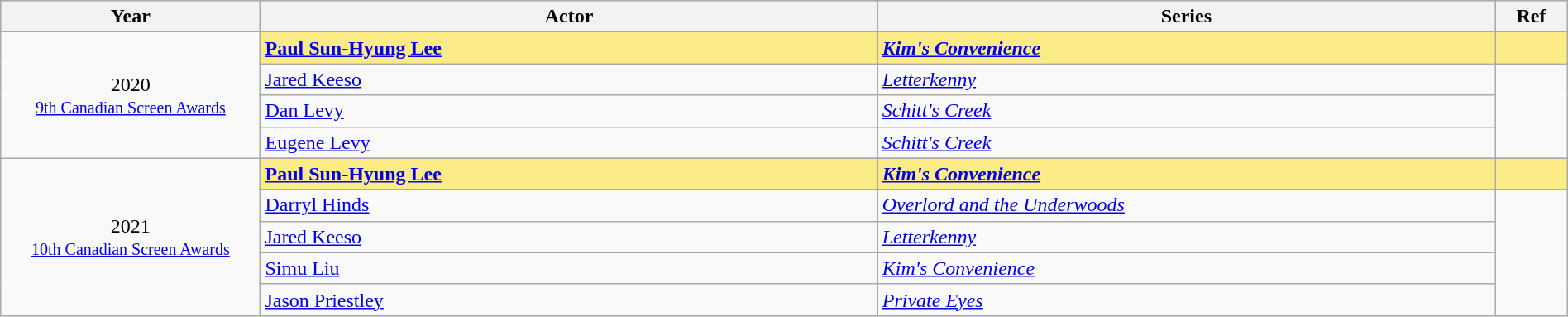<table class="wikitable" style="width:100%;">
<tr style="background:#bebebe;">
<th style="width:8%;">Year</th>
<th style="width:19%;">Actor</th>
<th style="width:19%;">Series</th>
<th style="width:2%;">Ref</th>
</tr>
<tr>
<td rowspan="5" align="center">2020 <br> <small><a href='#'>9th Canadian Screen Awards</a></small></td>
</tr>
<tr style="background:#FAEB86;">
<td><strong><a href='#'>Paul Sun-Hyung Lee</a></strong></td>
<td><strong><em><a href='#'>Kim's Convenience</a></em></strong></td>
<td></td>
</tr>
<tr>
<td><a href='#'>Jared Keeso</a></td>
<td><em><a href='#'>Letterkenny</a></em></td>
<td rowspan=3></td>
</tr>
<tr>
<td><a href='#'>Dan Levy</a></td>
<td><em><a href='#'>Schitt's Creek</a></em></td>
</tr>
<tr>
<td><a href='#'>Eugene Levy</a></td>
<td><em><a href='#'>Schitt's Creek</a></em></td>
</tr>
<tr>
<td rowspan="6" align="center">2021 <br> <small><a href='#'>10th Canadian Screen Awards</a></small></td>
</tr>
<tr style="background:#FAEB86;">
<td><strong><a href='#'>Paul Sun-Hyung Lee</a></strong></td>
<td><strong><em><a href='#'>Kim's Convenience</a></em></strong></td>
<td></td>
</tr>
<tr>
<td><a href='#'>Darryl Hinds</a></td>
<td><em><a href='#'>Overlord and the Underwoods</a></em></td>
<td rowspan=4></td>
</tr>
<tr>
<td><a href='#'>Jared Keeso</a></td>
<td><em><a href='#'>Letterkenny</a></em></td>
</tr>
<tr>
<td><a href='#'>Simu Liu</a></td>
<td><em><a href='#'>Kim's Convenience</a></em></td>
</tr>
<tr>
<td><a href='#'>Jason Priestley</a></td>
<td><em><a href='#'>Private Eyes</a></em></td>
</tr>
</table>
